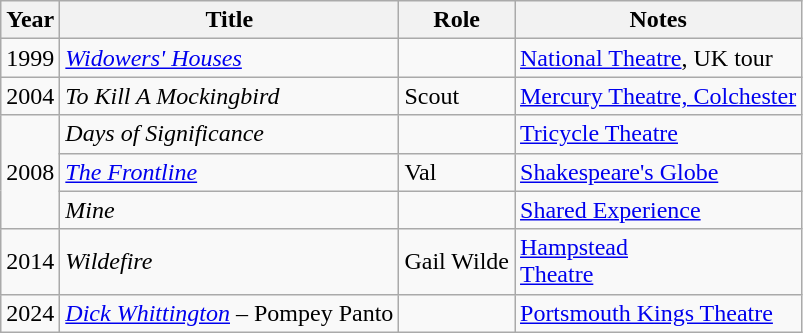<table class="wikitable sortable">
<tr>
<th>Year</th>
<th>Title</th>
<th>Role</th>
<th>Notes</th>
</tr>
<tr>
<td>1999</td>
<td><em><a href='#'>Widowers' Houses</a></em></td>
<td></td>
<td><a href='#'>National Theatre</a>, UK tour</td>
</tr>
<tr>
<td>2004</td>
<td><em>To Kill A Mockingbird</em></td>
<td>Scout</td>
<td><a href='#'>Mercury Theatre, Colchester</a></td>
</tr>
<tr>
<td rowspan="3">2008</td>
<td><em>Days of Significance</em></td>
<td></td>
<td><a href='#'>Tricycle Theatre</a></td>
</tr>
<tr>
<td><em><a href='#'>The Frontline</a></em></td>
<td>Val</td>
<td><a href='#'>Shakespeare's Globe</a></td>
</tr>
<tr>
<td><em>Mine</em></td>
<td></td>
<td><a href='#'>Shared Experience</a></td>
</tr>
<tr>
<td>2014</td>
<td><em>Wildefire</em></td>
<td>Gail Wilde</td>
<td><a href='#'>Hampstead</a><br><a href='#'>Theatre</a></td>
</tr>
<tr>
<td>2024</td>
<td><em><a href='#'>Dick Whittington</a></em> – Pompey Panto</td>
<td></td>
<td><a href='#'>Portsmouth Kings Theatre</a></td>
</tr>
</table>
